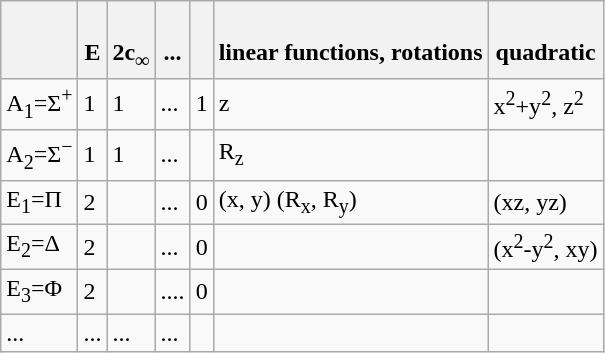<table class="wikitable">
<tr>
<th></th>
<th><br>E</th>
<th><br>2c<sub>∞</sub><sup></sup></th>
<th><br>...</th>
<th><br></th>
<th><br>linear functions,
rotations</th>
<th><br>quadratic</th>
</tr>
<tr>
<td>A<sub>1</sub>=Σ<sup>+</sup></td>
<td>1</td>
<td>1</td>
<td>...</td>
<td>1</td>
<td>z</td>
<td>x<sup>2</sup>+y<sup>2</sup>, z<sup>2</sup></td>
</tr>
<tr>
<td>A<sub>2</sub>=Σ<sup>−</sup></td>
<td>1</td>
<td>1</td>
<td>...</td>
<td></td>
<td>R<sub>z</sub></td>
<td></td>
</tr>
<tr>
<td>E<sub>1</sub>=Π</td>
<td>2</td>
<td></td>
<td>...</td>
<td>0</td>
<td>(x, y) (R<sub>x</sub>, R<sub>y</sub>)</td>
<td>(xz, yz)</td>
</tr>
<tr>
<td>E<sub>2</sub>=Δ</td>
<td>2</td>
<td></td>
<td>...</td>
<td>0</td>
<td></td>
<td>(x<sup>2</sup>-y<sup>2</sup>, xy)</td>
</tr>
<tr>
<td>E<sub>3</sub>=Φ</td>
<td>2</td>
<td></td>
<td>....</td>
<td>0</td>
<td></td>
<td></td>
</tr>
<tr>
<td>...</td>
<td>...</td>
<td>...</td>
<td>...</td>
<td></td>
<td></td>
<td></td>
</tr>
</table>
